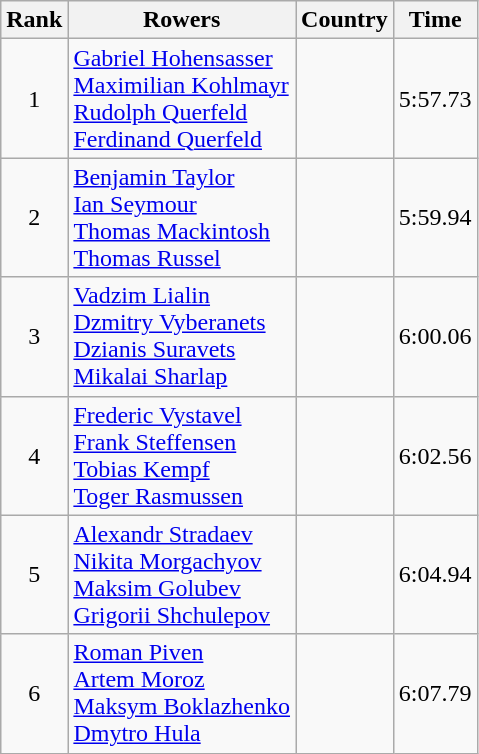<table class="wikitable" style="text-align:center">
<tr>
<th>Rank</th>
<th>Rowers</th>
<th>Country</th>
<th>Time</th>
</tr>
<tr>
<td>1</td>
<td align="left"><a href='#'>Gabriel Hohensasser</a><br><a href='#'>Maximilian Kohlmayr</a><br><a href='#'>Rudolph Querfeld</a><br><a href='#'>Ferdinand Querfeld</a></td>
<td align="left"></td>
<td>5:57.73</td>
</tr>
<tr>
<td>2</td>
<td align="left"><a href='#'>Benjamin Taylor</a><br><a href='#'>Ian Seymour</a><br><a href='#'>Thomas Mackintosh</a><br><a href='#'>Thomas Russel</a></td>
<td align="left"></td>
<td>5:59.94</td>
</tr>
<tr>
<td>3</td>
<td align="left"><a href='#'>Vadzim Lialin</a><br><a href='#'>Dzmitry Vyberanets</a><br><a href='#'>Dzianis Suravets</a><br><a href='#'>Mikalai Sharlap</a></td>
<td align="left"></td>
<td>6:00.06</td>
</tr>
<tr>
<td>4</td>
<td align="left"><a href='#'>Frederic Vystavel</a><br><a href='#'>Frank Steffensen</a><br><a href='#'>Tobias Kempf</a><br><a href='#'>Toger Rasmussen</a></td>
<td align="left"></td>
<td>6:02.56</td>
</tr>
<tr>
<td>5</td>
<td align="left"><a href='#'>Alexandr Stradaev</a><br><a href='#'>Nikita Morgachyov</a><br><a href='#'>Maksim Golubev</a><br><a href='#'>Grigorii Shchulepov</a></td>
<td align="left"></td>
<td>6:04.94</td>
</tr>
<tr>
<td>6</td>
<td align="left"><a href='#'>Roman Piven</a><br><a href='#'>Artem Moroz</a><br><a href='#'>Maksym Boklazhenko</a><br><a href='#'>Dmytro Hula</a></td>
<td align="left"></td>
<td>6:07.79</td>
</tr>
</table>
